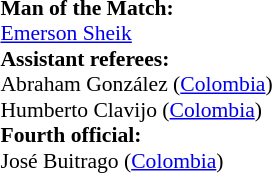<table width=100% style="font-size: 90%">
<tr>
<td><br><strong>Man of the Match:</strong>
<br> <a href='#'>Emerson Sheik</a><br><strong>Assistant referees:</strong>
<br>Abraham González (<a href='#'>Colombia</a>)
<br>Humberto Clavijo (<a href='#'>Colombia</a>)
<br><strong>Fourth official:</strong>
<br>José Buitrago (<a href='#'>Colombia</a>)</td>
</tr>
</table>
